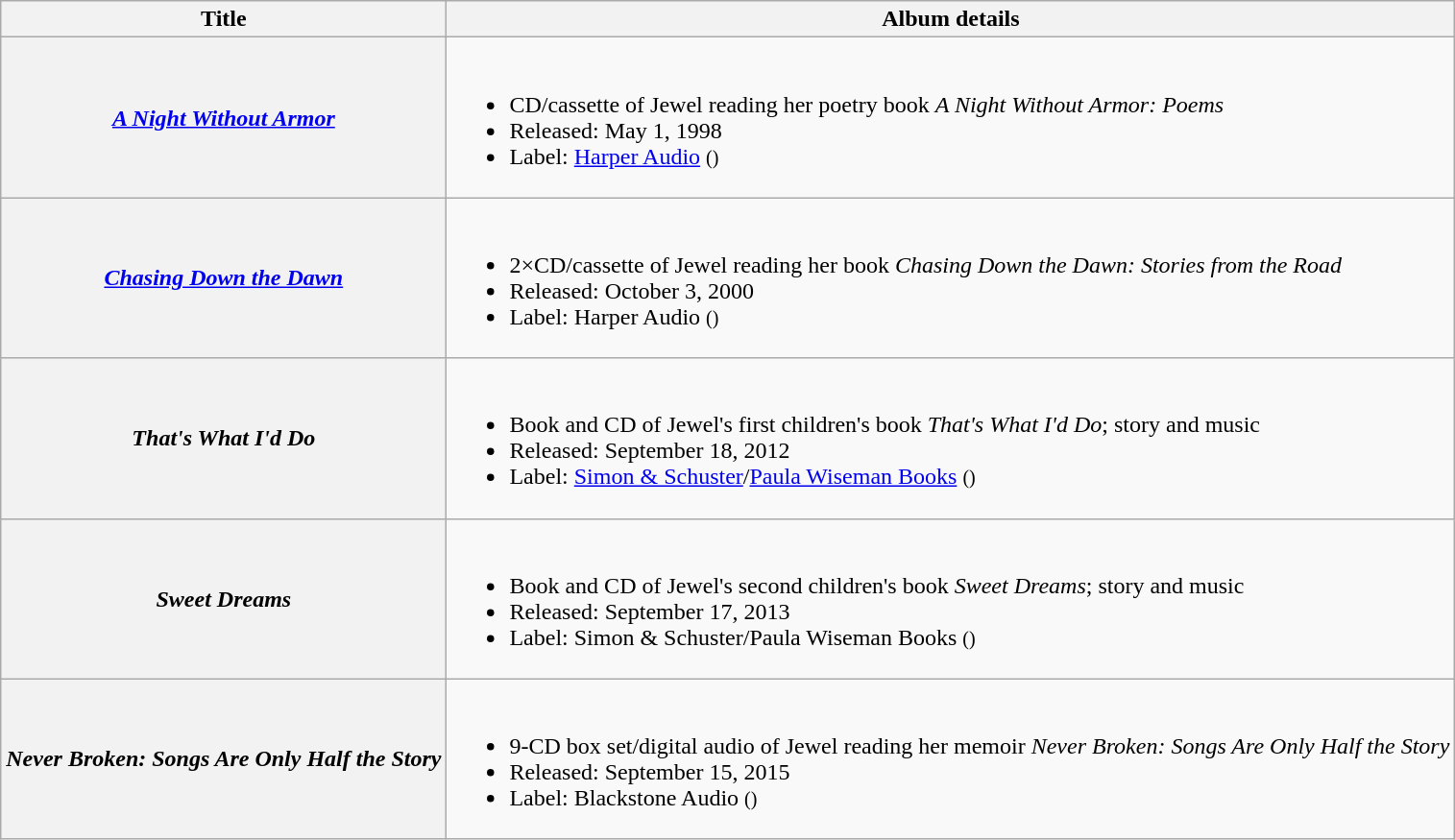<table class="wikitable plainrowheaders">
<tr>
<th>Title</th>
<th>Album details</th>
</tr>
<tr>
<th scope="row"><em><a href='#'>A Night Without Armor</a></em></th>
<td><br><ul><li>CD/cassette of Jewel reading her poetry book <em>A Night Without Armor: Poems</em></li><li>Released: May 1, 1998</li><li>Label: <a href='#'>Harper Audio</a> <small>()</small></li></ul></td>
</tr>
<tr>
<th scope="row"><em><a href='#'>Chasing Down the Dawn</a></em></th>
<td><br><ul><li>2×CD/cassette of Jewel reading her book <em>Chasing Down the Dawn: Stories from the Road</em></li><li>Released: October 3, 2000</li><li>Label: Harper Audio <small>()</small></li></ul></td>
</tr>
<tr>
<th scope="row"><em>That's What I'd Do</em></th>
<td><br><ul><li>Book and CD of Jewel's first children's book <em>That's What I'd Do</em>; story and music</li><li>Released: September 18, 2012</li><li>Label: <a href='#'>Simon & Schuster</a>/<a href='#'>Paula Wiseman Books</a> <small>()</small></li></ul></td>
</tr>
<tr>
<th scope="row"><em>Sweet Dreams</em></th>
<td><br><ul><li>Book and CD of Jewel's second children's book <em>Sweet Dreams</em>; story and music</li><li>Released: September 17, 2013</li><li>Label: Simon & Schuster/Paula Wiseman Books <small>()</small></li></ul></td>
</tr>
<tr>
<th scope="row"><em>Never Broken: Songs Are Only Half the Story</em></th>
<td><br><ul><li>9-CD box set/digital audio of Jewel reading her memoir <em>Never Broken: Songs Are Only Half the Story</em></li><li>Released: September 15, 2015</li><li>Label: Blackstone Audio <small>()</small></li></ul></td>
</tr>
</table>
